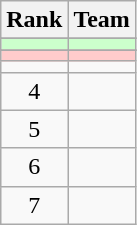<table class="wikitable" border="1">
<tr>
<th>Rank</th>
<th>Team</th>
</tr>
<tr>
</tr>
<tr bgcolor=#ccffcc>
<td align=center></td>
<td></td>
</tr>
<tr>
</tr>
<tr bgcolor=#ffcccc>
<td align=center></td>
<td></td>
</tr>
<tr>
<td align=center></td>
<td></td>
</tr>
<tr>
<td align=center>4</td>
<td></td>
</tr>
<tr>
<td align=center>5</td>
<td></td>
</tr>
<tr>
<td align=center>6</td>
<td></td>
</tr>
<tr>
<td align=center>7</td>
<td></td>
</tr>
</table>
